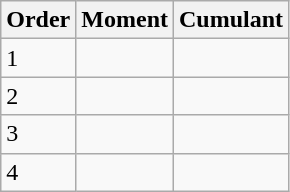<table class="wikitable">
<tr>
<th>Order</th>
<th>Moment</th>
<th>Cumulant</th>
</tr>
<tr>
<td>1</td>
<td></td>
<td></td>
</tr>
<tr>
<td>2</td>
<td></td>
<td></td>
</tr>
<tr>
<td>3</td>
<td></td>
<td></td>
</tr>
<tr>
<td>4</td>
<td></td>
<td></td>
</tr>
</table>
